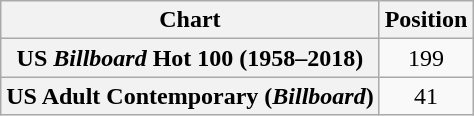<table class="wikitable plainrowheaders" style=text-align:center;>
<tr>
<th scope="col">Chart</th>
<th scope="col">Position</th>
</tr>
<tr>
<th scope="row">US <em>Billboard</em> Hot 100 (1958–2018)</th>
<td>199</td>
</tr>
<tr>
<th scope="row">US Adult Contemporary (<em>Billboard</em>)</th>
<td>41</td>
</tr>
</table>
